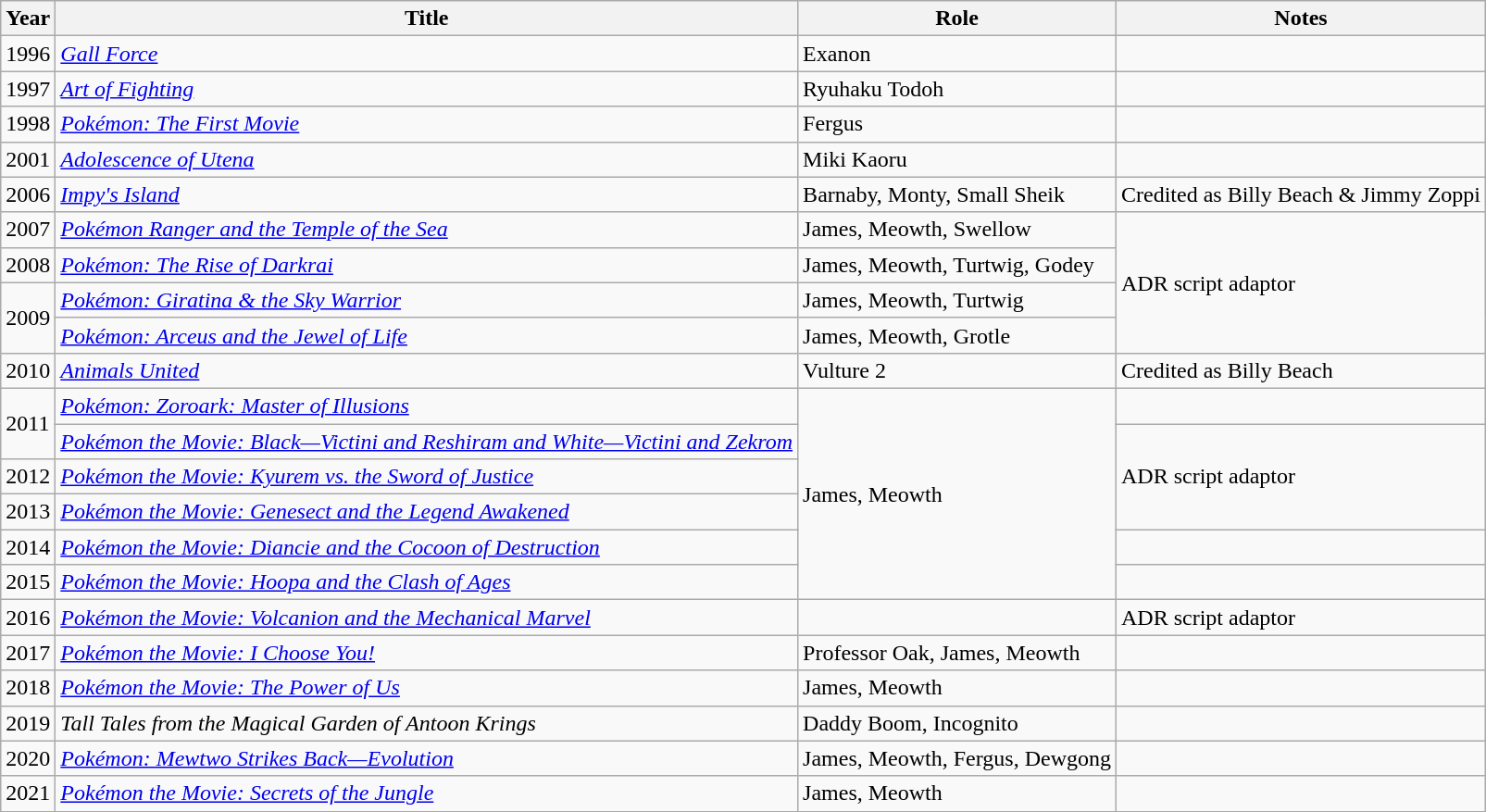<table class="wikitable">
<tr>
<th>Year</th>
<th>Title</th>
<th>Role</th>
<th>Notes</th>
</tr>
<tr>
<td>1996</td>
<td><em><a href='#'>Gall Force</a></em></td>
<td>Exanon</td>
<td></td>
</tr>
<tr>
<td>1997</td>
<td><em><a href='#'>Art of Fighting</a></em></td>
<td>Ryuhaku Todoh</td>
<td></td>
</tr>
<tr>
<td>1998</td>
<td><em><a href='#'>Pokémon: The First Movie</a></em></td>
<td>Fergus</td>
<td></td>
</tr>
<tr>
<td>2001</td>
<td><em><a href='#'>Adolescence of Utena</a></em></td>
<td>Miki Kaoru</td>
<td></td>
</tr>
<tr>
<td>2006</td>
<td><em><a href='#'>Impy's Island</a></em></td>
<td>Barnaby, Monty, Small Sheik</td>
<td>Credited as Billy Beach & Jimmy Zoppi</td>
</tr>
<tr>
<td>2007</td>
<td><em><a href='#'>Pokémon Ranger and the Temple of the Sea</a></em></td>
<td>James, Meowth, Swellow</td>
<td rowspan="4">ADR script adaptor</td>
</tr>
<tr>
<td>2008</td>
<td><em><a href='#'>Pokémon: The Rise of Darkrai</a></em></td>
<td>James, Meowth, Turtwig, Godey</td>
</tr>
<tr>
<td rowspan="2">2009</td>
<td><em><a href='#'>Pokémon: Giratina & the Sky Warrior</a></em></td>
<td>James, Meowth, Turtwig</td>
</tr>
<tr>
<td><em><a href='#'>Pokémon: Arceus and the Jewel of Life</a></em></td>
<td>James, Meowth, Grotle</td>
</tr>
<tr>
<td>2010</td>
<td><em><a href='#'>Animals United</a></em></td>
<td>Vulture 2</td>
<td>Credited as Billy Beach</td>
</tr>
<tr>
<td rowspan="2">2011</td>
<td><em><a href='#'>Pokémon: Zoroark: Master of Illusions</a></em></td>
<td rowspan="6">James, Meowth</td>
<td></td>
</tr>
<tr>
<td><em><a href='#'>Pokémon the Movie: Black—Victini and Reshiram and White—Victini and Zekrom</a></em></td>
<td rowspan="3">ADR script adaptor</td>
</tr>
<tr>
<td>2012</td>
<td><em><a href='#'>Pokémon the Movie: Kyurem vs. the Sword of Justice</a></em></td>
</tr>
<tr>
<td>2013</td>
<td><em><a href='#'>Pokémon the Movie: Genesect and the Legend Awakened</a></em></td>
</tr>
<tr>
<td>2014</td>
<td><em><a href='#'>Pokémon the Movie: Diancie and the Cocoon of Destruction</a></em></td>
<td></td>
</tr>
<tr>
<td>2015</td>
<td><em><a href='#'>Pokémon the Movie: Hoopa and the Clash of Ages</a></em></td>
<td></td>
</tr>
<tr>
<td>2016</td>
<td><em><a href='#'>Pokémon the Movie: Volcanion and the Mechanical Marvel</a></em></td>
<td></td>
<td>ADR script adaptor</td>
</tr>
<tr>
<td>2017</td>
<td><em><a href='#'>Pokémon the Movie: I Choose You!</a></em></td>
<td>Professor Oak, James, Meowth</td>
<td></td>
</tr>
<tr>
<td>2018</td>
<td><em><a href='#'>Pokémon the Movie: The Power of Us</a></em></td>
<td>James, Meowth</td>
<td></td>
</tr>
<tr>
<td>2019</td>
<td><em>Tall Tales from the Magical Garden of Antoon Krings</em></td>
<td>Daddy Boom, Incognito</td>
<td></td>
</tr>
<tr>
<td>2020</td>
<td><em><a href='#'>Pokémon: Mewtwo Strikes Back—Evolution</a></em></td>
<td>James, Meowth, Fergus, Dewgong</td>
<td></td>
</tr>
<tr>
<td>2021</td>
<td><em><a href='#'>Pokémon the Movie: Secrets of the Jungle</a></em></td>
<td>James, Meowth</td>
<td></td>
</tr>
</table>
